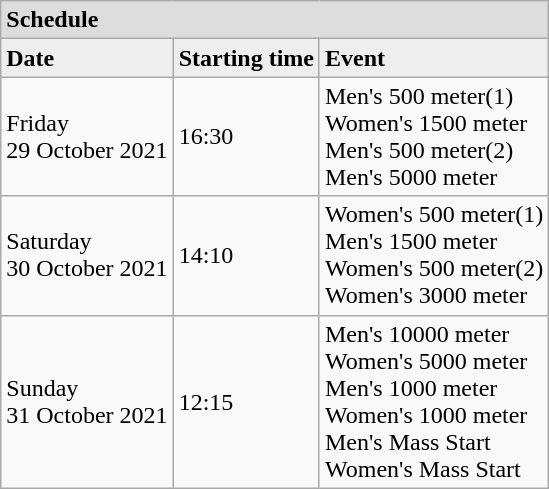<table class="wikitable">
<tr align=left bgcolor=#DDDDDD>
<td colspan=3><strong>Schedule</strong></td>
</tr>
<tr align=left bgcolor=#EEEEEE>
<td><strong>Date</strong></td>
<td><strong>Starting time</strong></td>
<td><strong>Event</strong></td>
</tr>
<tr>
<td>Friday <br> 29 October 2021</td>
<td>16:30</td>
<td>Men's 500 meter(1) <br> Women's 1500 meter <br> Men's 500 meter(2) <br> Men's 5000 meter</td>
</tr>
<tr>
<td>Saturday <br> 30 October 2021</td>
<td>14:10</td>
<td>Women's 500 meter(1) <br> Men's 1500 meter <br> Women's 500 meter(2) <br> Women's 3000 meter</td>
</tr>
<tr>
<td>Sunday <br> 31 October 2021</td>
<td>12:15</td>
<td>Men's 10000 meter <br> Women's 5000 meter <br> Men's 1000 meter <br> Women's 1000 meter <br> Men's Mass Start <br> Women's Mass Start</td>
</tr>
</table>
